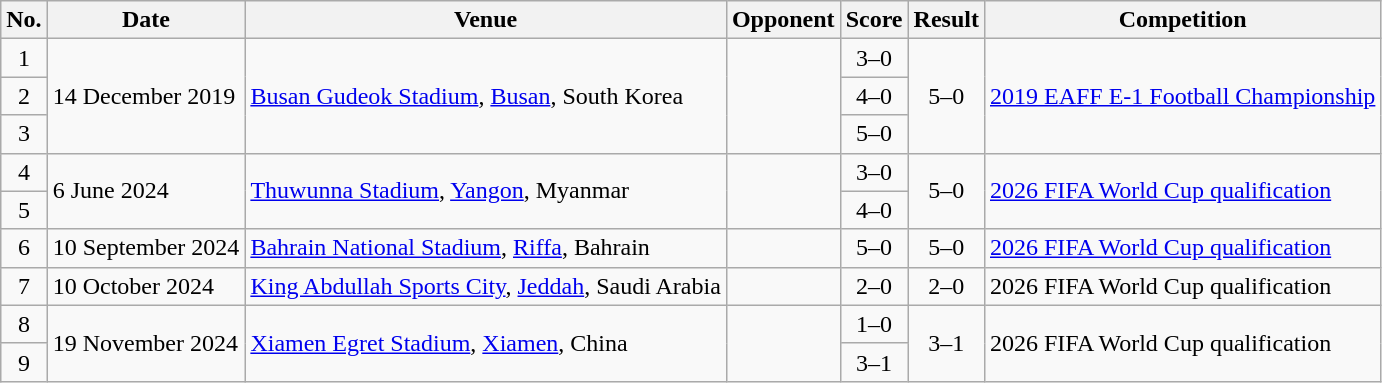<table class="wikitable sortable">
<tr>
<th scope="col">No.</th>
<th scope="col">Date</th>
<th scope="col">Venue</th>
<th scope="col">Opponent</th>
<th scope="col">Score</th>
<th scope="col">Result</th>
<th scope="col">Competition</th>
</tr>
<tr>
<td style="text-align:center">1</td>
<td rowspan="3">14 December 2019</td>
<td rowspan="3"><a href='#'>Busan Gudeok Stadium</a>, <a href='#'>Busan</a>, South Korea</td>
<td rowspan="3"></td>
<td style="text-align:center">3–0</td>
<td rowspan="3" style="text-align:center">5–0</td>
<td rowspan="3"><a href='#'>2019 EAFF E-1 Football Championship</a></td>
</tr>
<tr>
<td style="text-align:center">2</td>
<td style="text-align:center">4–0</td>
</tr>
<tr>
<td style="text-align:center">3</td>
<td style="text-align:center">5–0</td>
</tr>
<tr>
<td style="text-align:center">4</td>
<td rowspan="2">6 June 2024</td>
<td rowspan="2"><a href='#'>Thuwunna Stadium</a>, <a href='#'>Yangon</a>, Myanmar</td>
<td rowspan="2"></td>
<td style="text-align:center">3–0</td>
<td rowspan=2 style="text-align:center">5–0</td>
<td rowspan="2"><a href='#'>2026 FIFA World Cup qualification</a></td>
</tr>
<tr>
<td style="text-align:center">5</td>
<td style="text-align:center">4–0</td>
</tr>
<tr>
<td style="text-align:center">6</td>
<td>10 September 2024</td>
<td><a href='#'>Bahrain National Stadium</a>, <a href='#'>Riffa</a>, Bahrain</td>
<td></td>
<td style="text-align:center">5–0</td>
<td style="text-align:center">5–0</td>
<td><a href='#'>2026 FIFA World Cup qualification</a></td>
</tr>
<tr>
<td style="text-align:center">7</td>
<td>10 October 2024</td>
<td><a href='#'>King Abdullah Sports City</a>, <a href='#'>Jeddah</a>, Saudi Arabia</td>
<td></td>
<td style="text-align:center">2–0</td>
<td style="text-align:center">2–0</td>
<td>2026 FIFA World Cup qualification</td>
</tr>
<tr>
<td style="text-align:center">8</td>
<td rowspan="2">19 November 2024</td>
<td rowspan="2"><a href='#'>Xiamen Egret Stadium</a>, <a href='#'>Xiamen</a>, China</td>
<td rowspan="2"></td>
<td style="text-align:center">1–0</td>
<td rowspan=2 style="text-align:center">3–1</td>
<td rowspan="2">2026 FIFA World Cup qualification</td>
</tr>
<tr>
<td style="text-align:center">9</td>
<td style="text-align:center">3–1</td>
</tr>
</table>
